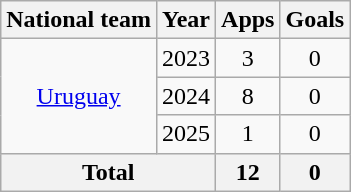<table class="wikitable" style="text-align:center">
<tr>
<th>National team</th>
<th>Year</th>
<th>Apps</th>
<th>Goals</th>
</tr>
<tr>
<td rowspan="3"><a href='#'>Uruguay</a></td>
<td>2023</td>
<td>3</td>
<td>0</td>
</tr>
<tr>
<td>2024</td>
<td>8</td>
<td>0</td>
</tr>
<tr>
<td>2025</td>
<td>1</td>
<td>0</td>
</tr>
<tr>
<th colspan="2">Total</th>
<th>12</th>
<th>0</th>
</tr>
</table>
